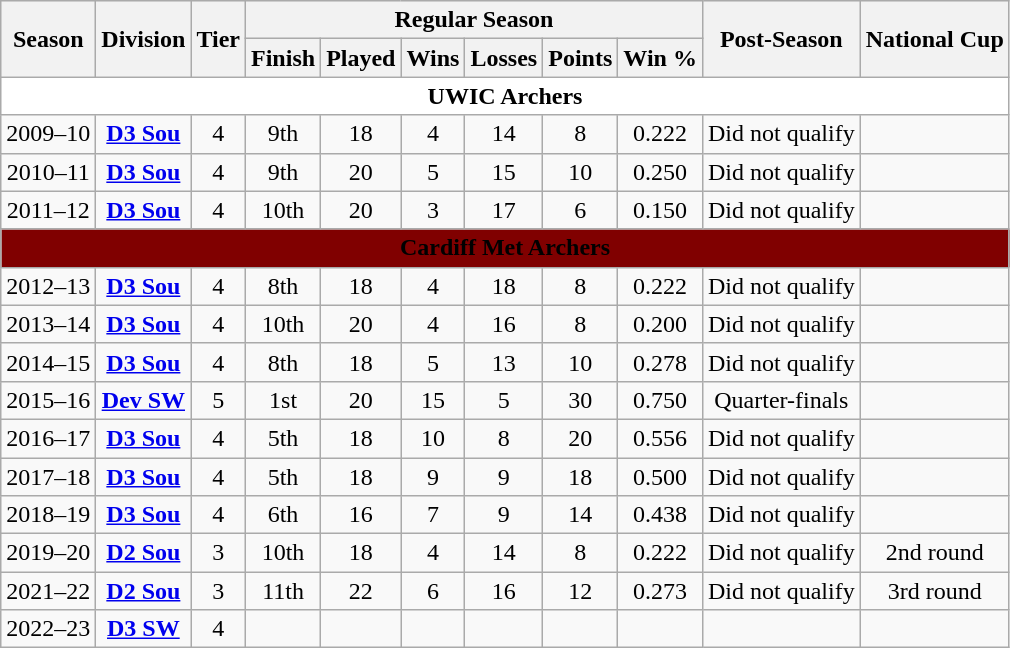<table class="wikitable" style="font-size:100%;">
<tr bgcolor="#efefef">
<th rowspan="2">Season</th>
<th rowspan="2">Division</th>
<th rowspan="2">Tier</th>
<th colspan="6">Regular Season</th>
<th rowspan="2">Post-Season</th>
<th rowspan="2">National Cup</th>
</tr>
<tr>
<th>Finish</th>
<th>Played</th>
<th>Wins</th>
<th>Losses</th>
<th>Points</th>
<th>Win %</th>
</tr>
<tr>
<td colspan="13" align=center bgcolor="white"><span><strong>UWIC Archers</strong></span></td>
</tr>
<tr>
<td style="text-align:center;">2009–10</td>
<td style="text-align:center;"><strong><a href='#'>D3 Sou</a></strong></td>
<td style="text-align:center;">4</td>
<td style="text-align:center;">9th</td>
<td style="text-align:center;">18</td>
<td style="text-align:center;">4</td>
<td style="text-align:center;">14</td>
<td style="text-align:center;">8</td>
<td style="text-align:center;">0.222</td>
<td style="text-align:center;">Did not qualify</td>
<td style="text-align:center;"></td>
</tr>
<tr>
<td style="text-align:center;">2010–11</td>
<td style="text-align:center;"><strong><a href='#'>D3 Sou</a></strong></td>
<td style="text-align:center;">4</td>
<td style="text-align:center;">9th</td>
<td style="text-align:center;">20</td>
<td style="text-align:center;">5</td>
<td style="text-align:center;">15</td>
<td style="text-align:center;">10</td>
<td style="text-align:center;">0.250</td>
<td style="text-align:center;">Did not qualify</td>
<td style="text-align:center;"></td>
</tr>
<tr>
<td style="text-align:center;">2011–12</td>
<td style="text-align:center;"><strong><a href='#'>D3 Sou</a></strong></td>
<td style="text-align:center;">4</td>
<td style="text-align:center;">10th</td>
<td style="text-align:center;">20</td>
<td style="text-align:center;">3</td>
<td style="text-align:center;">17</td>
<td style="text-align:center;">6</td>
<td style="text-align:center;">0.150</td>
<td style="text-align:center;">Did not qualify</td>
<td style="text-align:center;"></td>
</tr>
<tr>
<td colspan="13" align=center bgcolor="maroon"><span><strong>Cardiff Met Archers</strong></span></td>
</tr>
<tr>
<td style="text-align:center;">2012–13</td>
<td style="text-align:center;"><strong><a href='#'>D3 Sou</a></strong></td>
<td style="text-align:center;">4</td>
<td style="text-align:center;">8th</td>
<td style="text-align:center;">18</td>
<td style="text-align:center;">4</td>
<td style="text-align:center;">18</td>
<td style="text-align:center;">8</td>
<td style="text-align:center;">0.222</td>
<td style="text-align:center;">Did not qualify</td>
<td style="text-align:center;"></td>
</tr>
<tr>
<td style="text-align:center;">2013–14</td>
<td style="text-align:center;"><strong><a href='#'>D3 Sou</a></strong></td>
<td style="text-align:center;">4</td>
<td style="text-align:center;">10th</td>
<td style="text-align:center;">20</td>
<td style="text-align:center;">4</td>
<td style="text-align:center;">16</td>
<td style="text-align:center;">8</td>
<td style="text-align:center;">0.200</td>
<td style="text-align:center;">Did not qualify</td>
<td style="text-align:center;"></td>
</tr>
<tr>
<td style="text-align:center;">2014–15</td>
<td style="text-align:center;"><strong><a href='#'>D3 Sou</a></strong></td>
<td style="text-align:center;">4</td>
<td style="text-align:center;">8th</td>
<td style="text-align:center;">18</td>
<td style="text-align:center;">5</td>
<td style="text-align:center;">13</td>
<td style="text-align:center;">10</td>
<td style="text-align:center;">0.278</td>
<td style="text-align:center;">Did not qualify</td>
<td style="text-align:center;"></td>
</tr>
<tr>
<td style="text-align:center;">2015–16</td>
<td style="text-align:center;"><strong><a href='#'>Dev SW</a></strong></td>
<td style="text-align:center;">5</td>
<td style="text-align:center;">1st</td>
<td style="text-align:center;">20</td>
<td style="text-align:center;">15</td>
<td style="text-align:center;">5</td>
<td style="text-align:center;">30</td>
<td style="text-align:center;">0.750</td>
<td style="text-align:center;">Quarter-finals</td>
<td style="text-align:center;"></td>
</tr>
<tr>
<td style="text-align:center;">2016–17</td>
<td style="text-align:center;"><strong><a href='#'>D3 Sou</a></strong></td>
<td style="text-align:center;">4</td>
<td style="text-align:center;">5th</td>
<td style="text-align:center;">18</td>
<td style="text-align:center;">10</td>
<td style="text-align:center;">8</td>
<td style="text-align:center;">20</td>
<td style="text-align:center;">0.556</td>
<td style="text-align:center;">Did not qualify</td>
<td style="text-align:center;"></td>
</tr>
<tr>
<td style="text-align:center;">2017–18</td>
<td style="text-align:center;"><strong><a href='#'>D3 Sou</a></strong></td>
<td style="text-align:center;">4</td>
<td style="text-align:center;">5th</td>
<td style="text-align:center;">18</td>
<td style="text-align:center;">9</td>
<td style="text-align:center;">9</td>
<td style="text-align:center;">18</td>
<td style="text-align:center;">0.500</td>
<td style="text-align:center;">Did not qualify</td>
<td style="text-align:center;"></td>
</tr>
<tr>
<td style="text-align:center;">2018–19</td>
<td style="text-align:center;"><strong><a href='#'>D3 Sou</a></strong></td>
<td style="text-align:center;">4</td>
<td style="text-align:center;">6th</td>
<td style="text-align:center;">16</td>
<td style="text-align:center;">7</td>
<td style="text-align:center;">9</td>
<td style="text-align:center;">14</td>
<td style="text-align:center;">0.438</td>
<td style="text-align:center;">Did not qualify</td>
<td style="text-align:center;"></td>
</tr>
<tr>
<td style="text-align:center;">2019–20</td>
<td style="text-align:center;"><strong><a href='#'>D2 Sou</a></strong></td>
<td style="text-align:center;">3</td>
<td style="text-align:center;">10th</td>
<td style="text-align:center;">18</td>
<td style="text-align:center;">4</td>
<td style="text-align:center;">14</td>
<td style="text-align:center;">8</td>
<td style="text-align:center;">0.222</td>
<td style="text-align:center;">Did not qualify</td>
<td style="text-align:center;">2nd round</td>
</tr>
<tr>
<td style="text-align:center;">2021–22</td>
<td style="text-align:center;"><strong><a href='#'>D2 Sou</a></strong></td>
<td style="text-align:center;">3</td>
<td style="text-align:center;">11th</td>
<td style="text-align:center;">22</td>
<td style="text-align:center;">6</td>
<td style="text-align:center;">16</td>
<td style="text-align:center;">12</td>
<td style="text-align:center;">0.273</td>
<td style="text-align:center;">Did not qualify</td>
<td style="text-align:center;">3rd round</td>
</tr>
<tr>
<td style="text-align:center;">2022–23</td>
<td style="text-align:center;"><strong><a href='#'>D3 SW</a></strong></td>
<td style="text-align:center;">4</td>
<td style="text-align:center;"></td>
<td style="text-align:center;"></td>
<td style="text-align:center;"></td>
<td style="text-align:center;"></td>
<td style="text-align:center;"></td>
<td style="text-align:center;"></td>
<td style="text-align:center;"></td>
<td style="text-align:center;"></td>
</tr>
</table>
